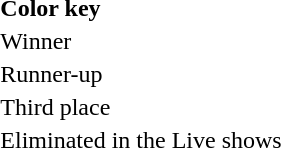<table class="toccolours collapsible collapsed" style="margin:1em auto; font-size: 100%; white-space: nowrap">
<tr>
<td><strong>Color key</strong></td>
</tr>
<tr>
<td> Winner</td>
</tr>
<tr>
<td> Runner-up</td>
</tr>
<tr>
<td> Third place</td>
</tr>
<tr>
<td> Eliminated in the Live shows</td>
</tr>
</table>
